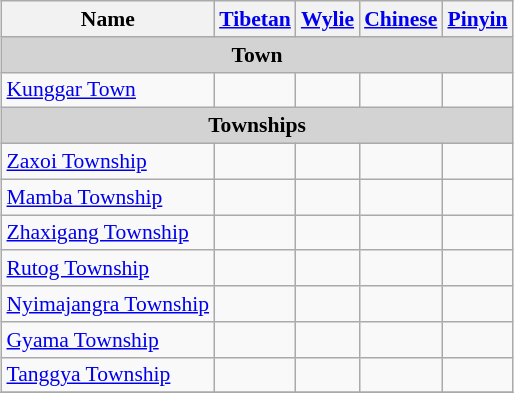<table class="wikitable"  style="font-size:90%; margin:auto;">
<tr>
<th>Name</th>
<th><a href='#'>Tibetan</a></th>
<th><a href='#'>Wylie</a></th>
<th><a href='#'>Chinese</a></th>
<th><a href='#'>Pinyin</a></th>
</tr>
<tr --------->
<td colspan="5"  style="text-align:center; background:#d3d3d3;"><strong>Town</strong></td>
</tr>
<tr --------->
<td><a href='#'>Kunggar Town</a></td>
<td></td>
<td></td>
<td></td>
<td></td>
</tr>
<tr --------->
<td colspan="5"  style="text-align:center; background:#d3d3d3;"><strong>Townships</strong></td>
</tr>
<tr --------->
<td><a href='#'>Zaxoi Township</a></td>
<td></td>
<td></td>
<td></td>
<td></td>
</tr>
<tr>
<td><a href='#'>Mamba Township</a></td>
<td></td>
<td></td>
<td></td>
<td></td>
</tr>
<tr>
<td><a href='#'>Zhaxigang Township</a></td>
<td></td>
<td></td>
<td></td>
<td></td>
</tr>
<tr>
<td><a href='#'>Rutog Township</a></td>
<td></td>
<td></td>
<td></td>
<td></td>
</tr>
<tr>
<td><a href='#'>Nyimajangra Township</a></td>
<td></td>
<td></td>
<td></td>
<td></td>
</tr>
<tr>
<td><a href='#'>Gyama Township</a></td>
<td></td>
<td></td>
<td></td>
<td></td>
</tr>
<tr>
<td><a href='#'>Tanggya Township</a></td>
<td></td>
<td></td>
<td></td>
<td></td>
</tr>
<tr>
</tr>
</table>
